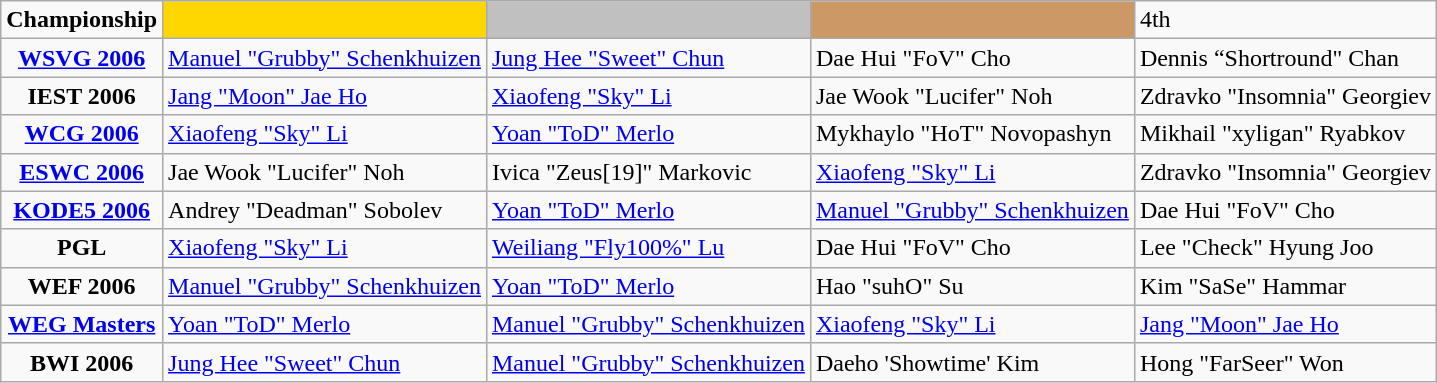<table class="wikitable" style="text-align:left">
<tr>
<td style="text-align:center"><strong>Championship</strong></td>
<td style="text-align:center" bgcolor="gold"></td>
<td style="text-align:center" bgcolor="silver"></td>
<td style="text-align:center" bgcolor="CC9966"></td>
<td>4th</td>
</tr>
<tr>
<td style="text-align:center"><strong><a href='#'>WSVG 2006</a></strong></td>
<td> <a href='#'>Manuel "Grubby" Schenkhuizen</a></td>
<td> <a href='#'>Jung Hee "Sweet" Chun</a></td>
<td> Dae Hui "FoV" Cho</td>
<td> Dennis “Shortround" Chan</td>
</tr>
<tr>
<td style="text-align:center"><strong>IEST 2006</strong></td>
<td> <a href='#'>Jang "Moon" Jae Ho</a></td>
<td> <a href='#'>Xiaofeng "Sky" Li</a></td>
<td> Jae Wook "Lucifer" Noh</td>
<td> Zdravko "Insomnia" Georgiev</td>
</tr>
<tr>
<td style="text-align:center"><strong><a href='#'>WCG 2006</a></strong></td>
<td> <a href='#'>Xiaofeng "Sky" Li</a></td>
<td> <a href='#'>Yoan "ToD" Merlo</a></td>
<td> Mykhaylo "HoT" Novopashyn</td>
<td> Mikhail "xyligan" Ryabkov</td>
</tr>
<tr>
<td style="text-align:center"><strong><a href='#'>ESWC 2006</a></strong></td>
<td> Jae Wook "Lucifer" Noh</td>
<td> Ivica "Zeus[19]" Markovic</td>
<td> <a href='#'>Xiaofeng "Sky" Li</a></td>
<td> Zdravko "Insomnia" Georgiev</td>
</tr>
<tr>
<td style="text-align:center"><strong><a href='#'>KODE5 2006</a></strong></td>
<td> Andrey "Deadman" Sobolev</td>
<td> <a href='#'>Yoan "ToD" Merlo</a></td>
<td> <a href='#'>Manuel "Grubby" Schenkhuizen</a></td>
<td> Dae Hui "FoV" Cho</td>
</tr>
<tr>
<td style="text-align:center"><strong>PGL</strong></td>
<td> <a href='#'>Xiaofeng "Sky" Li</a></td>
<td> <a href='#'>Weiliang "Fly100%" Lu</a></td>
<td> Dae Hui "FoV" Cho</td>
<td> Lee "Check" Hyung Joo</td>
</tr>
<tr>
<td style="text-align:center"><strong>WEF 2006</strong></td>
<td> <a href='#'>Manuel "Grubby" Schenkhuizen</a></td>
<td> <a href='#'>Yoan "ToD" Merlo</a></td>
<td> Hao "suhO" Su</td>
<td> Kim "SaSe" Hammar</td>
</tr>
<tr>
<td style="text-align:center"><strong><a href='#'>WEG Masters</a></strong></td>
<td> <a href='#'>Yoan "ToD" Merlo</a></td>
<td> <a href='#'>Manuel "Grubby" Schenkhuizen</a></td>
<td> <a href='#'>Xiaofeng "Sky" Li</a></td>
<td> <a href='#'>Jang "Moon" Jae Ho</a></td>
</tr>
<tr>
<td style="text-align:center"><strong>BWI 2006</strong></td>
<td> <a href='#'>Jung Hee "Sweet" Chun</a></td>
<td> <a href='#'>Manuel "Grubby" Schenkhuizen</a></td>
<td> Daeho 'Showtime' Kim</td>
<td> Hong "FarSeer" Won</td>
</tr>
</table>
